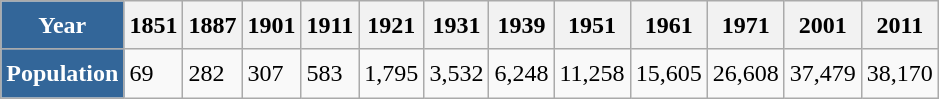<table class="wikitable">
<tr>
<th style="background:#369; color:#fff; height:25px;">Year</th>
<th>1851</th>
<th>1887</th>
<th>1901</th>
<th>1911</th>
<th>1921</th>
<th>1931</th>
<th>1939</th>
<th>1951</th>
<th>1961</th>
<th>1971</th>
<th>2001</th>
<th>2011</th>
</tr>
<tr>
<td style="background:#369; color:#fff; height:25px;"><strong>Population</strong></td>
<td>69</td>
<td>282</td>
<td>307</td>
<td>583</td>
<td>1,795</td>
<td>3,532</td>
<td>6,248</td>
<td>11,258</td>
<td>15,605</td>
<td>26,608</td>
<td>37,479</td>
<td>38,170</td>
</tr>
</table>
